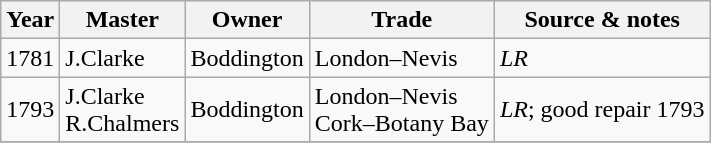<table class=" wikitable">
<tr>
<th>Year</th>
<th>Master</th>
<th>Owner</th>
<th>Trade</th>
<th>Source & notes</th>
</tr>
<tr>
<td>1781</td>
<td>J.Clarke</td>
<td>Boddington</td>
<td>London–Nevis</td>
<td><em>LR</em></td>
</tr>
<tr>
<td>1793</td>
<td>J.Clarke<br>R.Chalmers</td>
<td>Boddington</td>
<td>London–Nevis<br>Cork–Botany Bay</td>
<td><em>LR</em>; good repair 1793</td>
</tr>
<tr>
</tr>
</table>
